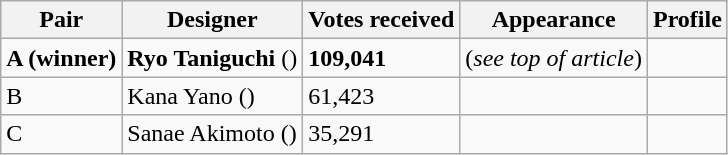<table class="wikitable">
<tr>
<th>Pair</th>
<th>Designer</th>
<th>Votes received</th>
<th>Appearance</th>
<th>Profile</th>
</tr>
<tr>
<td><strong>A (winner)</strong></td>
<td><strong>Ryo Taniguchi</strong> ()</td>
<td><strong>109,041</strong></td>
<td>(<em>see top of article</em>)</td>
<td></td>
</tr>
<tr>
<td>B</td>
<td>Kana Yano ()</td>
<td>61,423</td>
<td></td>
<td></td>
</tr>
<tr>
<td>C</td>
<td>Sanae Akimoto ()</td>
<td>35,291</td>
<td></td>
<td></td>
</tr>
</table>
